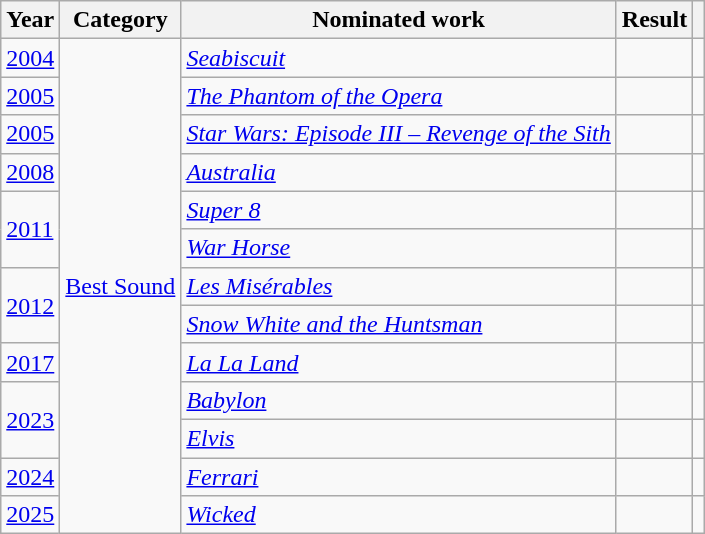<table class="wikitable sortable">
<tr>
<th>Year</th>
<th>Category</th>
<th>Nominated work</th>
<th>Result</th>
<th scope="col" class="unsortable"></th>
</tr>
<tr>
<td><a href='#'>2004</a></td>
<td rowspan="13"><a href='#'>Best Sound</a></td>
<td><a href='#'><em>Seabiscuit</em></a></td>
<td></td>
<td></td>
</tr>
<tr>
<td><a href='#'>2005</a></td>
<td><a href='#'><em>The Phantom of the Opera</em></a></td>
<td></td>
<td></td>
</tr>
<tr>
<td><a href='#'>2005</a></td>
<td><em><a href='#'>Star Wars: Episode III – Revenge of the Sith</a></em></td>
<td></td>
<td></td>
</tr>
<tr>
<td><a href='#'>2008</a></td>
<td><a href='#'><em>Australia</em></a></td>
<td></td>
<td></td>
</tr>
<tr>
<td rowspan="2"><a href='#'>2011</a></td>
<td><a href='#'><em>Super 8</em></a></td>
<td></td>
<td></td>
</tr>
<tr>
<td><a href='#'><em>War Horse</em></a></td>
<td></td>
<td></td>
</tr>
<tr>
<td rowspan="2"><a href='#'>2012</a></td>
<td><em><a href='#'>Les Misérables</a></em></td>
<td></td>
<td></td>
</tr>
<tr>
<td><em><a href='#'>Snow White and the Huntsman</a></em></td>
<td></td>
<td></td>
</tr>
<tr>
<td><a href='#'>2017</a></td>
<td><em><a href='#'>La La Land</a></em></td>
<td></td>
<td></td>
</tr>
<tr>
<td rowspan="2"><a href='#'>2023</a></td>
<td><a href='#'><em>Babylon</em></a></td>
<td></td>
<td></td>
</tr>
<tr>
<td><em><a href='#'>Elvis</a></em></td>
<td></td>
<td></td>
</tr>
<tr>
<td><a href='#'>2024</a></td>
<td><a href='#'><em>Ferrari</em></a></td>
<td></td>
<td></td>
</tr>
<tr>
<td><a href='#'>2025</a></td>
<td><em><a href='#'>Wicked</a></em></td>
<td></td>
<td></td>
</tr>
</table>
